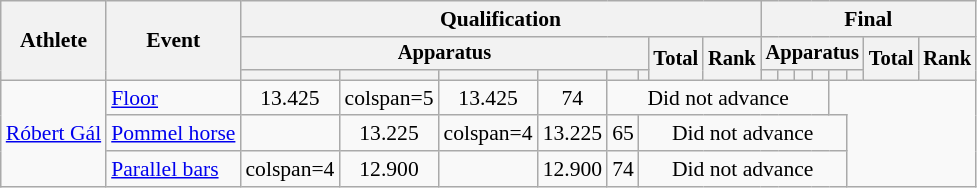<table class="wikitable" style="font-size:90%">
<tr>
<th rowspan=3>Athlete</th>
<th rowspan=3>Event</th>
<th colspan =8>Qualification</th>
<th colspan =8>Final</th>
</tr>
<tr style="font-size:95%">
<th colspan=6>Apparatus</th>
<th rowspan=2>Total</th>
<th rowspan=2>Rank</th>
<th colspan=6>Apparatus</th>
<th rowspan=2>Total</th>
<th rowspan=2>Rank</th>
</tr>
<tr style="font-size:95%">
<th></th>
<th></th>
<th></th>
<th></th>
<th></th>
<th></th>
<th></th>
<th></th>
<th></th>
<th></th>
<th></th>
<th></th>
</tr>
<tr align=center>
<td align=left rowspan=3><a href='#'>Róbert Gál</a></td>
<td align=left><a href='#'>Floor</a></td>
<td>13.425</td>
<td>colspan=5 </td>
<td>13.425</td>
<td>74</td>
<td colspan=8>Did not advance</td>
</tr>
<tr align=center>
<td align=left><a href='#'>Pommel horse</a></td>
<td></td>
<td>13.225</td>
<td>colspan=4 </td>
<td>13.225</td>
<td>65</td>
<td colspan=8>Did not advance</td>
</tr>
<tr align=center>
<td align=left><a href='#'>Parallel bars</a></td>
<td>colspan=4 </td>
<td>12.900</td>
<td></td>
<td>12.900</td>
<td>74</td>
<td colspan=8>Did not advance</td>
</tr>
</table>
